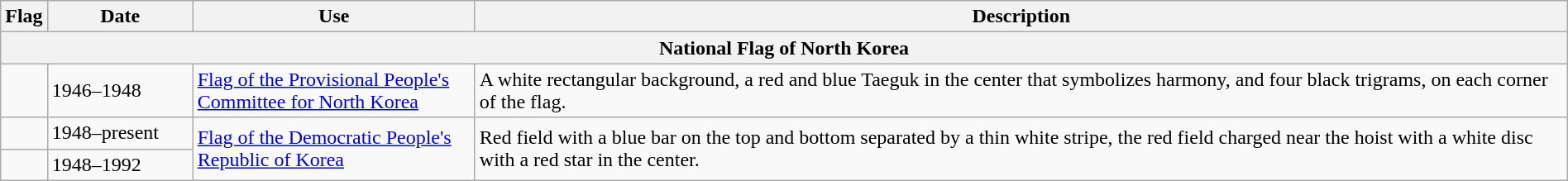<table class="wikitable" style="width:100%">
<tr>
<th>Flag</th>
<th width="110px">Date</th>
<th width="220px">Use</th>
<th style="min-width:340px">Description</th>
</tr>
<tr>
<th colspan="4">National Flag of North Korea</th>
</tr>
<tr>
<td><br> </td>
<td>1946–1948</td>
<td><a href='#'>Flag of the Provisional People's Committee for North Korea</a><br></td>
<td>A white rectangular background, a red and blue Taeguk in the center that symbolizes harmony, and four black trigrams, on each corner of the flag.</td>
</tr>
<tr>
<td><br></td>
<td>1948–present</td>
<td rowspan="2"> <a href='#'>Flag of the Democratic People's Republic of Korea</a><br></td>
<td rowspan="2">Red field with a blue bar on the top and bottom separated by a thin white stripe, the red field charged near the hoist with a white disc with a red star in the center.</td>
</tr>
<tr>
<td><br> </td>
<td>1948–1992</td>
</tr>
</table>
